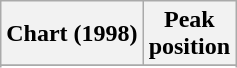<table class="wikitable sortable plainrowheaders">
<tr>
<th scope="col">Chart (1998)</th>
<th scope="col">Peak<br>position</th>
</tr>
<tr>
</tr>
<tr>
</tr>
<tr>
</tr>
<tr>
</tr>
<tr>
</tr>
<tr>
</tr>
<tr>
</tr>
</table>
